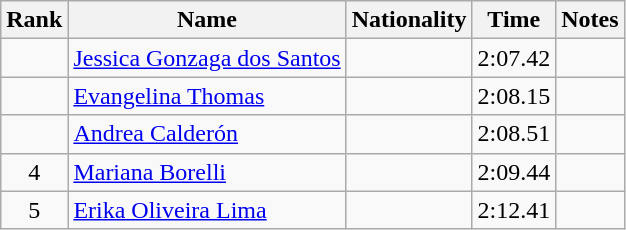<table class="wikitable sortable" style="text-align:center">
<tr>
<th>Rank</th>
<th>Name</th>
<th>Nationality</th>
<th>Time</th>
<th>Notes</th>
</tr>
<tr>
<td align=center></td>
<td align=left><a href='#'>Jessica Gonzaga dos Santos</a></td>
<td align=left></td>
<td>2:07.42</td>
<td></td>
</tr>
<tr>
<td align=center></td>
<td align=left><a href='#'>Evangelina Thomas</a></td>
<td align=left></td>
<td>2:08.15</td>
<td></td>
</tr>
<tr>
<td align=center></td>
<td align=left><a href='#'>Andrea Calderón</a></td>
<td align=left></td>
<td>2:08.51</td>
<td></td>
</tr>
<tr>
<td align=center>4</td>
<td align=left><a href='#'>Mariana Borelli</a></td>
<td align=left></td>
<td>2:09.44</td>
<td></td>
</tr>
<tr>
<td align=center>5</td>
<td align=left><a href='#'>Erika Oliveira Lima</a></td>
<td align=left></td>
<td>2:12.41</td>
<td></td>
</tr>
</table>
